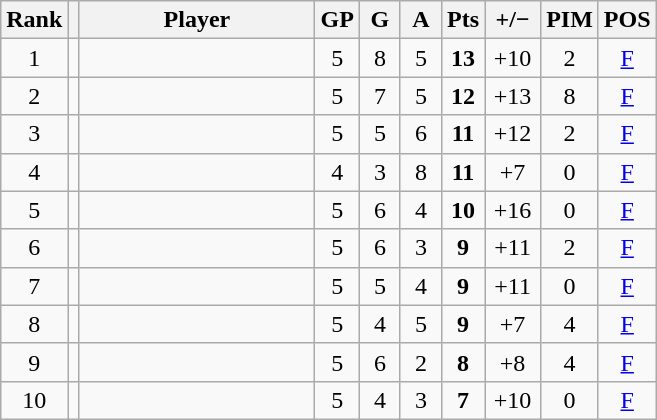<table class="wikitable sortable" style="text-align:center;">
<tr>
<th width=30>Rank</th>
<th></th>
<th width=150>Player</th>
<th width=20>GP</th>
<th width=20>G</th>
<th width=20>A</th>
<th width=20>Pts</th>
<th width=30>+/−</th>
<th width=30>PIM</th>
<th width=30>POS</th>
</tr>
<tr>
<td>1</td>
<td></td>
<td align=left></td>
<td>5</td>
<td>8</td>
<td>5</td>
<td><strong>13</strong></td>
<td>+10</td>
<td>2</td>
<td><a href='#'>F</a></td>
</tr>
<tr>
<td>2</td>
<td></td>
<td align=left></td>
<td>5</td>
<td>7</td>
<td>5</td>
<td><strong>12</strong></td>
<td>+13</td>
<td>8</td>
<td><a href='#'>F</a></td>
</tr>
<tr>
<td>3</td>
<td></td>
<td align=left></td>
<td>5</td>
<td>5</td>
<td>6</td>
<td><strong>11</strong></td>
<td>+12</td>
<td>2</td>
<td><a href='#'>F</a></td>
</tr>
<tr>
<td>4</td>
<td></td>
<td align=left></td>
<td>4</td>
<td>3</td>
<td>8</td>
<td><strong>11</strong></td>
<td>+7</td>
<td>0</td>
<td><a href='#'>F</a></td>
</tr>
<tr>
<td>5</td>
<td></td>
<td align=left></td>
<td>5</td>
<td>6</td>
<td>4</td>
<td><strong>10</strong></td>
<td>+16</td>
<td>0</td>
<td><a href='#'>F</a></td>
</tr>
<tr>
<td>6</td>
<td></td>
<td align=left></td>
<td>5</td>
<td>6</td>
<td>3</td>
<td><strong>9</strong></td>
<td>+11</td>
<td>2</td>
<td><a href='#'>F</a></td>
</tr>
<tr>
<td>7</td>
<td></td>
<td align=left></td>
<td>5</td>
<td>5</td>
<td>4</td>
<td><strong>9</strong></td>
<td>+11</td>
<td>0</td>
<td><a href='#'>F</a></td>
</tr>
<tr>
<td>8</td>
<td></td>
<td align=left></td>
<td>5</td>
<td>4</td>
<td>5</td>
<td><strong>9</strong></td>
<td>+7</td>
<td>4</td>
<td><a href='#'>F</a></td>
</tr>
<tr>
<td>9</td>
<td></td>
<td align=left></td>
<td>5</td>
<td>6</td>
<td>2</td>
<td><strong>8</strong></td>
<td>+8</td>
<td>4</td>
<td><a href='#'>F</a></td>
</tr>
<tr>
<td>10</td>
<td></td>
<td align=left></td>
<td>5</td>
<td>4</td>
<td>3</td>
<td><strong>7</strong></td>
<td>+10</td>
<td>0</td>
<td><a href='#'>F</a></td>
</tr>
</table>
